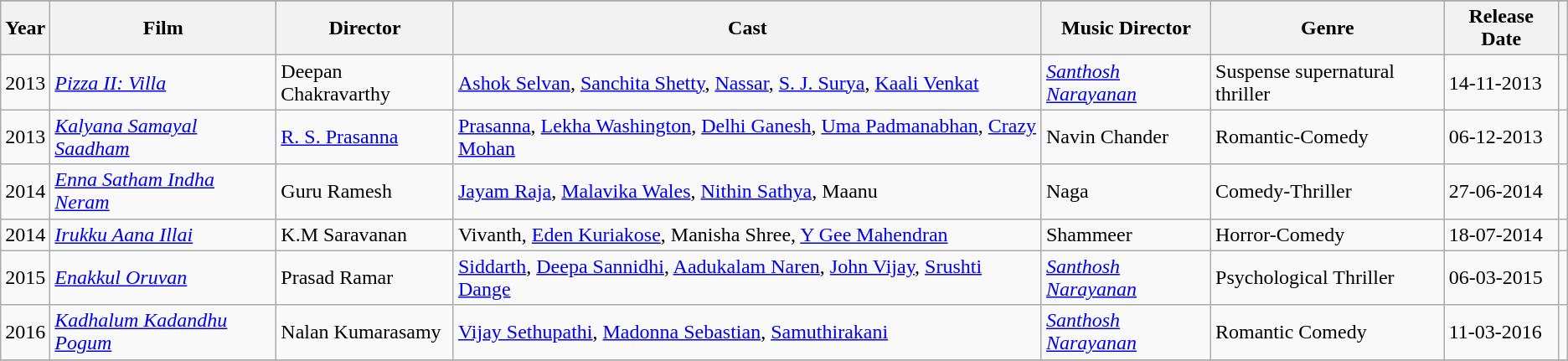<table class="wikitable sortable">
<tr>
</tr>
<tr>
<th>Year</th>
<th>Film</th>
<th>Director</th>
<th>Cast</th>
<th>Music Director</th>
<th>Genre</th>
<th>Release Date</th>
<th></th>
</tr>
<tr>
<td>2013</td>
<td><em><a href='#'>Pizza II: Villa</a></em></td>
<td>Deepan Chakravarthy</td>
<td><a href='#'>Ashok Selvan</a>, <a href='#'>Sanchita Shetty</a>, <a href='#'>Nassar</a>, <a href='#'>S. J. Surya</a>, <a href='#'>Kaali Venkat</a></td>
<td><em><a href='#'>Santhosh Narayanan</a></em></td>
<td>Suspense supernatural thriller</td>
<td>14-11-2013</td>
<td></td>
</tr>
<tr>
<td>2013</td>
<td><em><a href='#'>Kalyana Samayal Saadham</a></em></td>
<td><a href='#'>R. S. Prasanna</a></td>
<td><a href='#'>Prasanna</a>, <a href='#'>Lekha Washington</a>, <a href='#'>Delhi Ganesh</a>, <a href='#'>Uma Padmanabhan</a>, <a href='#'>Crazy Mohan</a></td>
<td>Navin Chander</td>
<td>Romantic-Comedy</td>
<td>06-12-2013</td>
<td></td>
</tr>
<tr>
<td>2014</td>
<td><em><a href='#'>Enna Satham Indha Neram</a></em></td>
<td>Guru Ramesh</td>
<td><a href='#'>Jayam Raja</a>, <a href='#'>Malavika Wales</a>, <a href='#'>Nithin Sathya</a>, Maanu</td>
<td>Naga</td>
<td>Comedy-Thriller</td>
<td>27-06-2014</td>
<td></td>
</tr>
<tr>
<td>2014</td>
<td><em><a href='#'>Irukku Aana Illai</a></em></td>
<td>K.M Saravanan</td>
<td>Vivanth, <a href='#'>Eden Kuriakose</a>, Manisha Shree, <a href='#'>Y Gee Mahendran</a></td>
<td>Shammeer</td>
<td>Horror-Comedy</td>
<td>18-07-2014</td>
<td></td>
</tr>
<tr>
<td>2015</td>
<td><em><a href='#'>Enakkul Oruvan</a></em></td>
<td>Prasad Ramar</td>
<td><a href='#'>Siddarth</a>, <a href='#'>Deepa Sannidhi</a>, <a href='#'>Aadukalam Naren</a>, <a href='#'>John Vijay</a>, <a href='#'>Srushti Dange</a></td>
<td><em><a href='#'>Santhosh Narayanan</a></em></td>
<td>Psychological Thriller</td>
<td>06-03-2015</td>
<td></td>
</tr>
<tr>
<td>2016</td>
<td><em><a href='#'>Kadhalum Kadandhu Pogum</a></em></td>
<td>Nalan Kumarasamy</td>
<td><a href='#'>Vijay Sethupathi</a>, <a href='#'>Madonna Sebastian</a>, <a href='#'>Samuthirakani</a></td>
<td><em><a href='#'>Santhosh Narayanan</a></em></td>
<td>Romantic Comedy</td>
<td>11-03-2016</td>
<td></td>
</tr>
<tr>
</tr>
</table>
